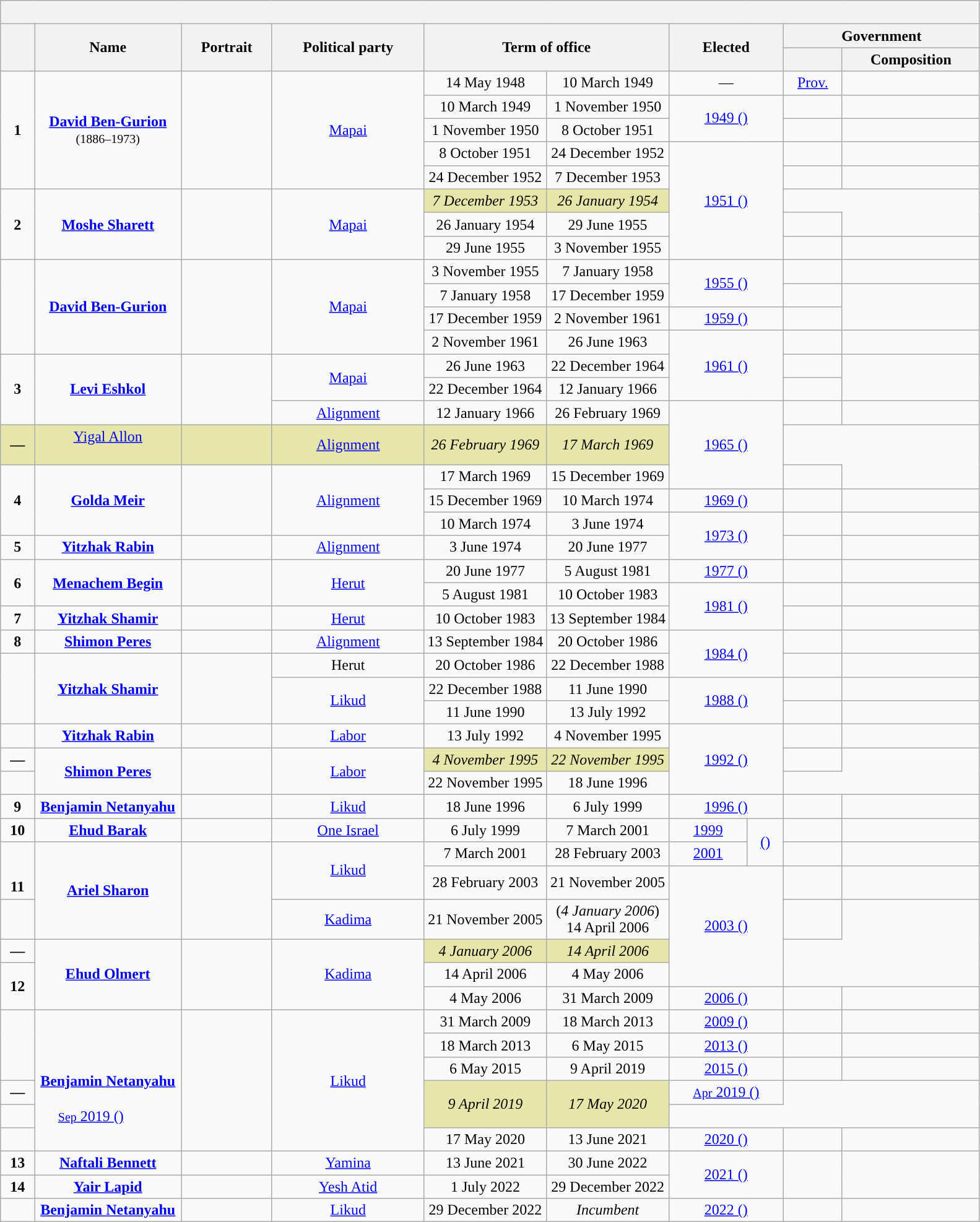<table class="wikitable" style="text-align:center">
<tr>
<th colspan=10> </th>
</tr>
<tr>
<th rowspan=2></th>
<th width=15% rowspan=2>Name<br></th>
<th rowspan=2>Portrait</th>
<th rowspan=2>Political party</th>
<th width=25% rowspan=2 colspan=2>Term of office</th>
<th rowspan=2 colspan=2>Elected<br></th>
<th colspan=2>Government</th>
</tr>
<tr>
<th></th>
<th>Composition</th>
</tr>
<tr>
<td rowspan=5 style="background:"><strong>1</strong></td>
<td rowspan=5><strong><a href='#'>David Ben-Gurion</a></strong><br><small>(1886–1973)</small></td>
<td rowspan=5></td>
<td rowspan=5><a href='#'>Mapai</a></td>
<td>14 May 1948</td>
<td>10 March 1949</td>
<td colspan=2>—</td>
<td><a href='#'>Prov.</a></td>
<td></td>
</tr>
<tr>
<td>10 March 1949</td>
<td>1 November 1950</td>
<td rowspan=2 colspan=2><a href='#'>1949 ()</a></td>
<td><a href='#'></a></td>
<td></td>
</tr>
<tr>
<td>1 November 1950</td>
<td>8 October 1951</td>
<td><a href='#'></a></td>
</tr>
<tr>
<td>8 October 1951</td>
<td>24 December 1952</td>
<td rowspan=5 colspan=2><a href='#'>1951 ()</a></td>
<td><a href='#'></a></td>
<td></td>
</tr>
<tr>
<td>24 December 1952</td>
<td>7 December 1953</td>
<td><a href='#'></a></td>
<td></td>
</tr>
<tr>
<td rowspan=3 style="background:"><strong>2</strong></td>
<td rowspan=3><strong><a href='#'>Moshe Sharett</a></strong><br></td>
<td rowspan=3></td>
<td rowspan=3><a href='#'>Mapai</a></td>
<td style="background:#E6E6AA"><em>7 December 1953</em></td>
<td style="background:#E6E6AA"><em>26 January 1954</em></td>
</tr>
<tr>
<td>26 January 1954</td>
<td>29 June 1955</td>
<td><a href='#'></a></td>
</tr>
<tr>
<td>29 June 1955</td>
<td>3 November 1955</td>
<td><a href='#'></a></td>
<td></td>
</tr>
<tr>
<td rowspan=4 style="background:"></td>
<td rowspan=4><strong><a href='#'>David Ben-Gurion</a></strong><br></td>
<td rowspan=4></td>
<td rowspan=4><a href='#'>Mapai</a></td>
<td>3 November 1955</td>
<td>7 January 1958</td>
<td rowspan=2 colspan=2><a href='#'>1955 ()</a></td>
<td><a href='#'></a></td>
<td></td>
</tr>
<tr>
<td>7 January 1958</td>
<td>17 December 1959</td>
<td><a href='#'></a></td>
</tr>
<tr>
<td>17 December 1959</td>
<td>2 November 1961</td>
<td colspan=2><a href='#'>1959 ()</a></td>
<td><a href='#'></a></td>
</tr>
<tr>
<td>2 November 1961</td>
<td>26 June 1963</td>
<td rowspan=3 colspan=2><a href='#'>1961 ()</a></td>
<td><a href='#'></a></td>
<td></td>
</tr>
<tr>
<td rowspan=3 style="background:"><strong>3</strong></td>
<td rowspan=3><strong><a href='#'>Levi Eshkol</a></strong><br></td>
<td rowspan=3></td>
<td rowspan=2><a href='#'>Mapai</a></td>
<td>26 June 1963</td>
<td>22 December 1964</td>
<td><a href='#'></a></td>
</tr>
<tr>
<td>22 December 1964</td>
<td>12 January 1966</td>
<td><a href='#'></a></td>
</tr>
<tr>
<td nowrap><a href='#'>Alignment</a><br></td>
<td>12 January 1966</td>
<td>26 February 1969</td>
<td rowspan=3 colspan=2><a href='#'>1965 ()</a></td>
<td><a href='#'></a></td>
<td></td>
</tr>
<tr style="background:#E6E6AA">
<td style="background:"><strong>—</strong></td>
<td><a href='#'>Yigal Allon</a><br><br></td>
<td></td>
<td><a href='#'>Alignment</a><br></td>
<td><em>26 February 1969</em></td>
<td><em>17 March 1969</em></td>
</tr>
<tr>
<td rowspan=3 style="background:"><strong>4</strong></td>
<td rowspan=3><strong><a href='#'>Golda Meir</a></strong><br></td>
<td rowspan=3></td>
<td rowspan=3><a href='#'>Alignment</a><br></td>
<td>17 March 1969</td>
<td>15 December 1969</td>
<td><a href='#'></a></td>
</tr>
<tr>
<td>15 December 1969</td>
<td>10 March 1974</td>
<td colspan=2><a href='#'>1969 ()</a></td>
<td><a href='#'></a></td>
<td></td>
</tr>
<tr>
<td>10 March 1974</td>
<td>3 June 1974</td>
<td rowspan=2 colspan=2><a href='#'>1973 ()</a></td>
<td><a href='#'></a></td>
<td></td>
</tr>
<tr>
<td style="background:"><strong>5</strong></td>
<td><strong><a href='#'>Yitzhak Rabin</a></strong><br></td>
<td></td>
<td><a href='#'>Alignment</a><br></td>
<td>3 June 1974</td>
<td>20 June 1977</td>
<td><a href='#'></a></td>
<td></td>
</tr>
<tr>
<td rowspan=2 style="background:"><strong>6</strong></td>
<td rowspan=2><strong><a href='#'>Menachem Begin</a></strong><br></td>
<td rowspan=2></td>
<td rowspan=2><a href='#'>Herut</a><br></td>
<td>20 June 1977</td>
<td>5 August 1981</td>
<td colspan=2><a href='#'>1977 ()</a></td>
<td><a href='#'></a></td>
<td></td>
</tr>
<tr>
<td>5 August 1981</td>
<td>10 October 1983</td>
<td rowspan=2 colspan=2><a href='#'>1981 ()</a></td>
<td><a href='#'></a></td>
<td></td>
</tr>
<tr>
<td style="background:"><strong>7</strong></td>
<td><strong><a href='#'>Yitzhak Shamir</a></strong><br></td>
<td></td>
<td><a href='#'>Herut</a><br></td>
<td>10 October 1983</td>
<td>13 September 1984</td>
<td><a href='#'></a></td>
</tr>
<tr>
<td style="background:"><strong>8</strong></td>
<td><strong><a href='#'>Shimon Peres</a></strong><br></td>
<td></td>
<td><a href='#'>Alignment</a><br></td>
<td>13 September 1984</td>
<td>20 October 1986</td>
<td rowspan=2 colspan=2><a href='#'>1984 ()</a></td>
<td><a href='#'></a></td>
<td></td>
</tr>
<tr>
<td rowspan=3 style="background:"></td>
<td rowspan=3><strong><a href='#'>Yitzhak Shamir</a></strong><br></td>
<td rowspan=3></td>
<td>Herut<br></td>
<td>20 October 1986</td>
<td>22 December 1988</td>
<td><a href='#'></a></td>
</tr>
<tr>
<td rowspan=2><a href='#'>Likud</a></td>
<td>22 December 1988</td>
<td>11 June 1990</td>
<td colspan=2 rowspan=2><a href='#'>1988 ()</a></td>
<td><a href='#'></a></td>
<td></td>
</tr>
<tr>
<td>11 June 1990</td>
<td>13 July 1992</td>
<td><a href='#'></a></td>
<td></td>
</tr>
<tr>
<td style="background:"></td>
<td><strong><a href='#'>Yitzhak Rabin</a></strong><br></td>
<td></td>
<td><a href='#'>Labor</a></td>
<td>13 July 1992</td>
<td>4 November 1995</td>
<td rowspan=3 colspan=2><a href='#'>1992 ()</a></td>
<td><a href='#'></a></td>
<td></td>
</tr>
<tr>
<td style="background:"><strong>—</strong></td>
<td rowspan=2><strong><a href='#'>Shimon Peres</a></strong><br></td>
<td rowspan=2></td>
<td rowspan=2><a href='#'>Labor</a></td>
<td style="background:#E6E6AA"><em>4 November 1995</em></td>
<td style="background:#E6E6AA"><em>22 November 1995</em></td>
<td><a href='#'></a></td>
</tr>
<tr>
<td style="background:"></td>
<td>22 November 1995</td>
<td>18 June 1996</td>
</tr>
<tr>
<td style="background:"><strong>9</strong></td>
<td><strong><a href='#'>Benjamin Netanyahu</a></strong><br></td>
<td></td>
<td><a href='#'>Likud</a></td>
<td>18 June 1996</td>
<td>6 July 1999</td>
<td colspan=2><a href='#'>1996 ()</a></td>
<td><a href='#'></a></td>
<td></td>
</tr>
<tr>
<td style="background-color:"><strong>10</strong></td>
<td><strong><a href='#'>Ehud Barak</a></strong><br></td>
<td></td>
<td nowrap><a href='#'>One Israel</a><br></td>
<td>6 July 1999</td>
<td>7 March 2001</td>
<td><a href='#'>1999</a></td>
<td rowspan=2><a href='#'>()</a></td>
<td><a href='#'></a></td>
<td></td>
</tr>
<tr>
<td rowspan="2" style="background-color:"><br><br><strong>11</strong></td>
<td rowspan=3><strong><a href='#'>Ariel Sharon</a></strong><br></td>
<td rowspan=3></td>
<td rowspan=2><a href='#'>Likud</a></td>
<td>7 March 2001</td>
<td>28 February 2003</td>
<td><a href='#'>2001</a></td>
<td><a href='#'></a></td>
<td></td>
</tr>
<tr>
<td>28 February 2003</td>
<td>21 November 2005</td>
<td rowspan=4 colspan=2><a href='#'>2003 ()</a></td>
<td><a href='#'></a></td>
<td></td>
</tr>
<tr>
<td style="background-color:"></td>
<td><a href='#'>Kadima</a></td>
<td>21 November 2005</td>
<td>(<em>4 January 2006</em>)<br>14 April 2006</td>
<td></td>
</tr>
<tr>
<td style="background:"><strong>—</strong></td>
<td rowspan=3><strong><a href='#'>Ehud Olmert</a></strong><br></td>
<td rowspan=3></td>
<td rowspan=3><a href='#'>Kadima</a></td>
<td style="background:#E6E6AA"><em>4 January 2006</em></td>
<td style="background:#E6E6AA"><em>14 April 2006</em></td>
</tr>
<tr>
<td rowspan=2 style="background:"><strong>12</strong></td>
<td>14 April 2006</td>
<td>4 May 2006</td>
</tr>
<tr>
<td>4 May 2006</td>
<td>31 March 2009</td>
<td colspan=2><a href='#'>2006 ()</a></td>
<td><a href='#'></a></td>
<td></td>
</tr>
<tr>
<td rowspan=3 style="background:"></td>
<td rowspan=6><strong><a href='#'>Benjamin Netanyahu</a></strong><br></td>
<td rowspan=6></td>
<td rowspan=6><a href='#'>Likud </a></td>
<td>31 March 2009</td>
<td>18 March 2013</td>
<td colspan=2><a href='#'>2009 ()</a></td>
<td><a href='#'></a></td>
<td></td>
</tr>
<tr>
<td>18 March 2013</td>
<td>6 May 2015</td>
<td colspan=2><a href='#'>2013 ()</a></td>
<td><a href='#'></a></td>
<td></td>
</tr>
<tr>
<td>6 May 2015</td>
<td>9 April 2019</td>
<td colspan=2><a href='#'>2015 ()</a></td>
<td><a href='#'></a></td>
<td></td>
</tr>
<tr>
<td style="background:"><strong>—</strong></td>
<td rowspan=2 style="background:#E6E6AA"><em>9 April 2019</em></td>
<td rowspan=2 style="background:#E6E6AA"><em>17 May 2020</em></td>
<td colspan=2><a href='#'><small>Apr</small> 2019 ()</a></td>
</tr>
<tr>
<td colspan=2><a href='#'><small>Sep</small> 2019 ()</a></td>
</tr>
<tr>
<td style="background:"></td>
<td>17 May 2020</td>
<td>13 June 2021</td>
<td colspan=2><a href='#'>2020 ()</a></td>
<td><a href='#'></a></td>
<td></td>
</tr>
<tr>
<td style="background:"><strong>13</strong></td>
<td><strong><a href='#'>Naftali Bennett</a></strong><br></td>
<td></td>
<td><a href='#'>Yamina</a></td>
<td>13 June 2021</td>
<td>30 June 2022</td>
<td rowspan=2 colspan=2><a href='#'>2021 ()</a></td>
<td rowspan=2 ><a href='#'></a></td>
<td rowspan=2 ></td>
</tr>
<tr>
<td style="background:"><strong>14</strong></td>
<td><strong><a href='#'>Yair Lapid</a></strong><br></td>
<td></td>
<td><a href='#'>Yesh Atid</a></td>
<td>1 July 2022</td>
<td>29 December 2022</td>
</tr>
<tr>
<td style="background:"></td>
<td><strong><a href='#'>Benjamin Netanyahu</a></strong><br></td>
<td></td>
<td><a href='#'>Likud</a></td>
<td>29 December 2022</td>
<td><em>Incumbent</em></td>
<td colspan=2><a href='#'>2022 ()</a></td>
<td><a href='#'></a></td>
<td></td>
</tr>
</table>
